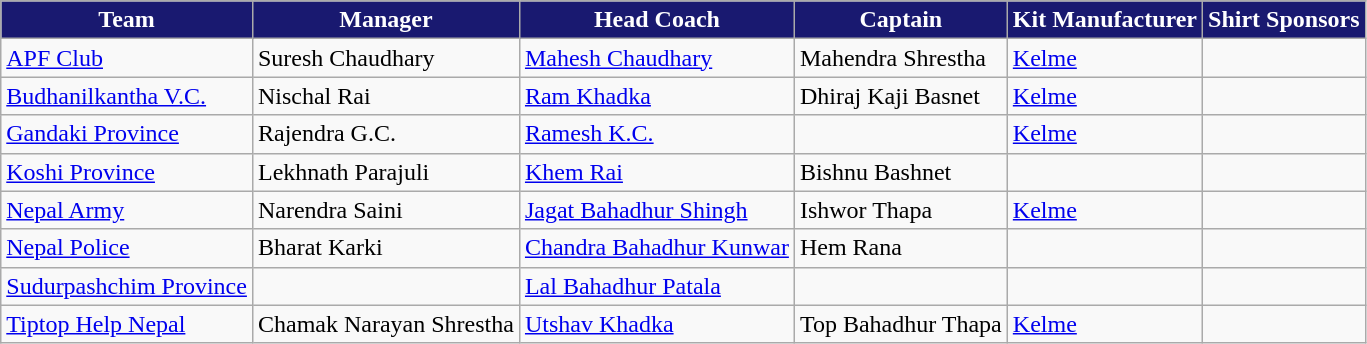<table class="wikitable sortable">
<tr>
<th style="background:#191970;color:#fff">Team</th>
<th style="background:#191970;color:#fff">Manager</th>
<th style="background:#191970;color:#fff">Head Coach</th>
<th style="background:#191970;color:#fff">Captain</th>
<th style="background:#191970;color:#fff">Kit Manufacturer</th>
<th style="background:#191970;color:#fff">Shirt Sponsors</th>
</tr>
<tr>
<td><a href='#'>APF Club</a></td>
<td>Suresh Chaudhary</td>
<td> <a href='#'>Mahesh Chaudhary</a></td>
<td> Mahendra Shrestha</td>
<td><a href='#'>Kelme</a></td>
<td></td>
</tr>
<tr>
<td><a href='#'>Budhanilkantha V.C.</a></td>
<td>Nischal Rai</td>
<td> <a href='#'>Ram Khadka</a></td>
<td> Dhiraj Kaji Basnet</td>
<td><a href='#'>Kelme</a></td>
<td></td>
</tr>
<tr>
<td><a href='#'>Gandaki Province</a></td>
<td>Rajendra G.C.</td>
<td> <a href='#'>Ramesh K.C.</a></td>
<td></td>
<td><a href='#'>Kelme</a></td>
<td></td>
</tr>
<tr>
<td><a href='#'>Koshi Province</a></td>
<td>Lekhnath Parajuli</td>
<td> <a href='#'>Khem Rai</a></td>
<td>  Bishnu Bashnet</td>
<td></td>
<td></td>
</tr>
<tr>
<td><a href='#'>Nepal Army</a></td>
<td>Narendra Saini</td>
<td> <a href='#'>Jagat Bahadhur Shingh</a></td>
<td>  Ishwor Thapa</td>
<td><a href='#'>Kelme</a></td>
<td></td>
</tr>
<tr>
<td><a href='#'>Nepal Police</a></td>
<td>Bharat Karki</td>
<td> <a href='#'>Chandra Bahadhur Kunwar</a></td>
<td> Hem Rana</td>
<td></td>
<td></td>
</tr>
<tr>
<td><a href='#'>Sudurpashchim Province</a></td>
<td></td>
<td> <a href='#'>Lal Bahadhur Patala</a></td>
<td></td>
<td></td>
<td></td>
</tr>
<tr>
<td><a href='#'>Tiptop Help Nepal</a></td>
<td>Chamak Narayan Shrestha</td>
<td> <a href='#'>Utshav Khadka</a></td>
<td> Top Bahadhur Thapa</td>
<td><a href='#'>Kelme</a></td>
<td></td>
</tr>
</table>
